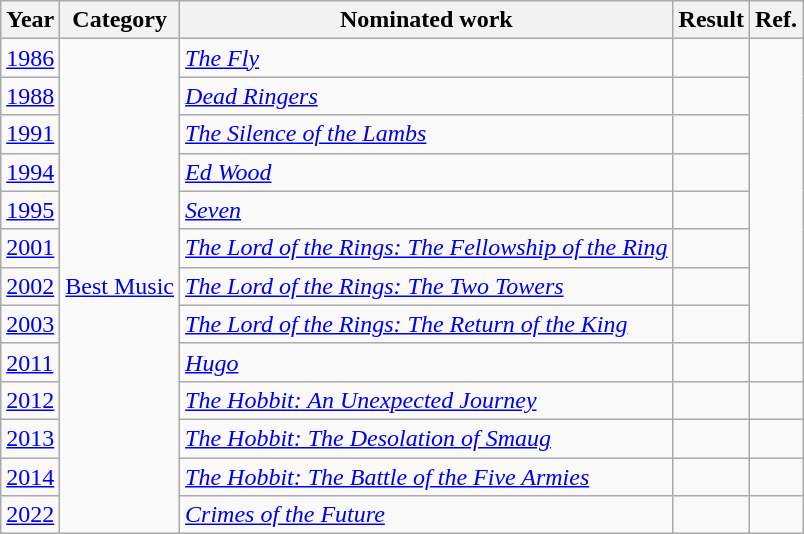<table class="wikitable">
<tr>
<th>Year</th>
<th>Category</th>
<th>Nominated work</th>
<th>Result</th>
<th>Ref.</th>
</tr>
<tr>
<td><a href='#'>1986</a></td>
<td rowspan="13"><a href='#'>Best Music</a></td>
<td><em><a href='#'>The Fly</a></em></td>
<td></td>
<td align="center" rowspan="8"></td>
</tr>
<tr>
<td><a href='#'>1988</a></td>
<td><em><a href='#'>Dead Ringers</a></em></td>
<td></td>
</tr>
<tr>
<td><a href='#'>1991</a></td>
<td><em><a href='#'>The Silence of the Lambs</a></em></td>
<td></td>
</tr>
<tr>
<td><a href='#'>1994</a></td>
<td><em><a href='#'>Ed Wood</a></em></td>
<td></td>
</tr>
<tr>
<td><a href='#'>1995</a></td>
<td><em><a href='#'>Seven</a></em></td>
<td></td>
</tr>
<tr>
<td><a href='#'>2001</a></td>
<td><em><a href='#'>The Lord of the Rings: The Fellowship of the Ring</a></em></td>
<td></td>
</tr>
<tr>
<td><a href='#'>2002</a></td>
<td><em><a href='#'>The Lord of the Rings: The Two Towers</a></em></td>
<td></td>
</tr>
<tr>
<td><a href='#'>2003</a></td>
<td><em><a href='#'>The Lord of the Rings: The Return of the King</a></em></td>
<td></td>
</tr>
<tr>
<td><a href='#'>2011</a></td>
<td><em><a href='#'>Hugo</a></em></td>
<td></td>
<td align="center"></td>
</tr>
<tr>
<td><a href='#'>2012</a></td>
<td><em><a href='#'>The Hobbit: An Unexpected Journey</a></em></td>
<td></td>
<td align="center"></td>
</tr>
<tr>
<td><a href='#'>2013</a></td>
<td><em><a href='#'>The Hobbit: The Desolation of Smaug</a></em></td>
<td></td>
<td align="center"></td>
</tr>
<tr>
<td><a href='#'>2014</a></td>
<td><em><a href='#'>The Hobbit: The Battle of the Five Armies</a></em></td>
<td></td>
<td align="center"></td>
</tr>
<tr>
<td><a href='#'>2022</a></td>
<td><em><a href='#'>Crimes of the Future</a></em></td>
<td></td>
<td align="center"></td>
</tr>
</table>
